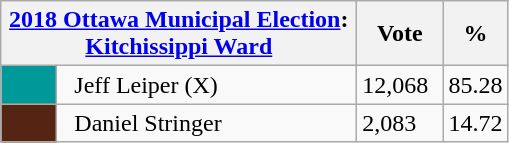<table class="wikitable">
<tr>
<th colspan="2" bgcolor="#DDDDFF" width="230px"><a href='#'>2018 Ottawa Municipal Election</a>: <a href='#'>Kitchissippi Ward</a></th>
<th bgcolor="#DDDDFF" width="50px">Vote</th>
<th bgcolor="#DDDDFF" width="30px">%</th>
</tr>
<tr>
<td bgcolor="#009999" width="30px"> </td>
<td>  Jeff Leiper (X)</td>
<td>12,068</td>
<td>85.28</td>
</tr>
<tr>
<td bgcolor="#552413" width="30px"> </td>
<td>  Daniel Stringer</td>
<td>2,083</td>
<td>14.72</td>
</tr>
</table>
